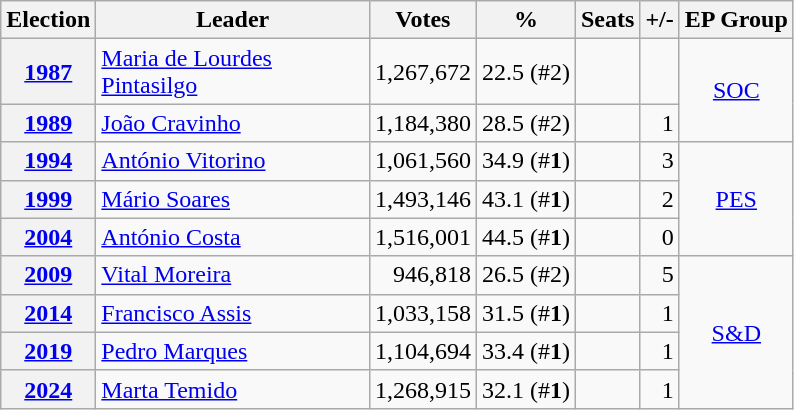<table class="wikitable" style="text-align:right;">
<tr>
<th>Election</th>
<th width="175px">Leader</th>
<th>Votes</th>
<th>%</th>
<th>Seats</th>
<th>+/-</th>
<th>EP Group</th>
</tr>
<tr>
<th><a href='#'>1987</a></th>
<td align=left><a href='#'>Maria de Lourdes Pintasilgo</a></td>
<td>1,267,672</td>
<td>22.5 (#2)</td>
<td></td>
<td></td>
<td rowspan=2 align="center"><a href='#'>SOC</a></td>
</tr>
<tr>
<th><a href='#'>1989</a></th>
<td align=left><a href='#'>João Cravinho</a></td>
<td>1,184,380</td>
<td>28.5 (#2)</td>
<td></td>
<td>1</td>
</tr>
<tr>
<th><a href='#'>1994</a></th>
<td align=left><a href='#'>António Vitorino</a></td>
<td>1,061,560</td>
<td>34.9 (#<strong>1</strong>)</td>
<td></td>
<td>3</td>
<td rowspan=3 align="center"><a href='#'>PES</a></td>
</tr>
<tr>
<th><a href='#'>1999</a></th>
<td align=left><a href='#'>Mário Soares</a></td>
<td>1,493,146</td>
<td>43.1 (#<strong>1</strong>)</td>
<td></td>
<td>2</td>
</tr>
<tr>
<th><a href='#'>2004</a></th>
<td align=left><a href='#'>António Costa</a></td>
<td>1,516,001</td>
<td>44.5 (#<strong>1</strong>)</td>
<td></td>
<td>0</td>
</tr>
<tr>
<th><a href='#'>2009</a></th>
<td align=left><a href='#'>Vital Moreira</a></td>
<td>946,818</td>
<td>26.5 (#2)</td>
<td></td>
<td>5</td>
<td rowspan=4 align="center"><a href='#'>S&D</a></td>
</tr>
<tr>
<th><a href='#'>2014</a></th>
<td align=left><a href='#'>Francisco Assis</a></td>
<td align=left>1,033,158</td>
<td>31.5 (#<strong>1</strong>)</td>
<td></td>
<td>1</td>
</tr>
<tr>
<th><a href='#'>2019</a></th>
<td align=left><a href='#'>Pedro Marques</a></td>
<td>1,104,694</td>
<td>33.4 (#<strong>1</strong>)</td>
<td></td>
<td>1</td>
</tr>
<tr>
<th><a href='#'>2024</a></th>
<td align=left><a href='#'>Marta Temido</a></td>
<td>1,268,915</td>
<td>32.1 (#<strong>1</strong>)</td>
<td></td>
<td>1</td>
</tr>
</table>
